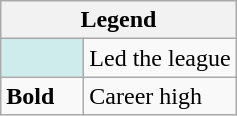<table class="wikitable mw-collapsible mw-collapsed">
<tr>
<th colspan="2">Legend</th>
</tr>
<tr>
<td style="background:#cfecec; width:3em;"></td>
<td>Led the league</td>
</tr>
<tr>
<td><strong>Bold</strong></td>
<td>Career high</td>
</tr>
</table>
